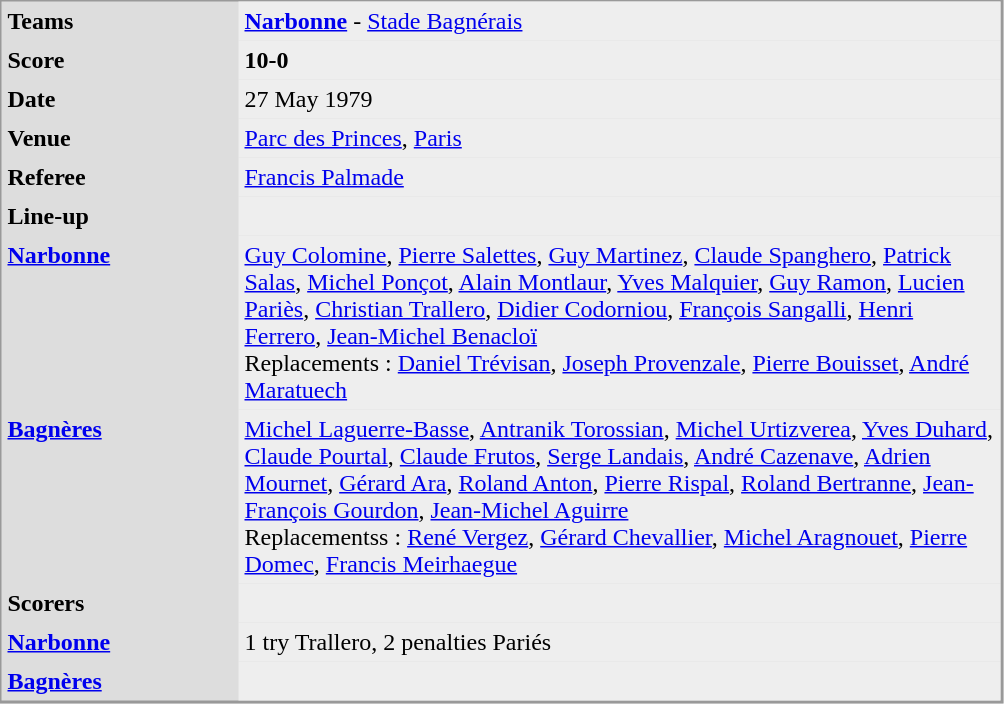<table align="left" cellpadding="4" cellspacing="0"  style="margin: 0 0 0 0; border: 1px solid #999; border-right-width: 2px; border-bottom-width: 2px; background-color: #DDDDDD">
<tr>
<td width="150" valign="top"><strong>Teams</strong></td>
<td width="500" bgcolor=#EEEEEE><strong><a href='#'>Narbonne</a> </strong> - <a href='#'>Stade Bagnérais</a></td>
</tr>
<tr>
<td valign="top"><strong>Score</strong></td>
<td bgcolor=#EEEEEE><strong>10-0</strong></td>
</tr>
<tr>
<td valign="top"><strong>Date</strong></td>
<td bgcolor=#EEEEEE>27 May 1979</td>
</tr>
<tr>
<td valign="top"><strong>Venue</strong></td>
<td bgcolor=#EEEEEE><a href='#'>Parc des Princes</a>, <a href='#'>Paris</a></td>
</tr>
<tr>
<td valign="top"><strong>Referee</strong></td>
<td bgcolor=#EEEEEE><a href='#'>Francis Palmade</a></td>
</tr>
<tr>
<td valign="top"><strong>Line-up</strong></td>
<td bgcolor=#EEEEEE></td>
</tr>
<tr>
<td valign="top"><strong><a href='#'>Narbonne</a> </strong></td>
<td bgcolor=#EEEEEE><a href='#'>Guy Colomine</a>, <a href='#'>Pierre Salettes</a>, <a href='#'>Guy Martinez</a>, <a href='#'>Claude Spanghero</a>, <a href='#'>Patrick Salas</a>, <a href='#'>Michel Ponçot</a>, <a href='#'>Alain Montlaur</a>, <a href='#'>Yves Malquier</a>, <a href='#'>Guy Ramon</a>, <a href='#'>Lucien Pariès</a>, <a href='#'>Christian Trallero</a>, <a href='#'>Didier Codorniou</a>, <a href='#'>François Sangalli</a>, <a href='#'>Henri Ferrero</a>, <a href='#'>Jean-Michel Benacloï</a><br>Replacements : <a href='#'>Daniel Trévisan</a>, <a href='#'>Joseph Provenzale</a>, <a href='#'>Pierre Bouisset</a>, <a href='#'>André Maratuech</a></td>
</tr>
<tr>
<td valign="top"><strong><a href='#'>Bagnères</a> </strong></td>
<td bgcolor=#EEEEEE><a href='#'>Michel Laguerre-Basse</a>, <a href='#'>Antranik Torossian</a>, <a href='#'>Michel Urtizverea</a>, <a href='#'>Yves Duhard</a>, <a href='#'>Claude Pourtal</a>, <a href='#'>Claude Frutos</a>, <a href='#'>Serge Landais</a>, <a href='#'>André Cazenave</a>, <a href='#'>Adrien Mournet</a>, <a href='#'>Gérard Ara</a>, <a href='#'>Roland Anton</a>, <a href='#'>Pierre Rispal</a>, <a href='#'>Roland Bertranne</a>, <a href='#'>Jean-François Gourdon</a>, <a href='#'>Jean-Michel Aguirre</a><br>Replacementss : <a href='#'>René Vergez</a>, <a href='#'>Gérard Chevallier</a>, <a href='#'>Michel Aragnouet</a>, <a href='#'>Pierre Domec</a>, <a href='#'>Francis Meirhaegue</a></td>
</tr>
<tr>
<td valign="top"><strong>Scorers</strong></td>
<td bgcolor=#EEEEEE></td>
</tr>
<tr>
<td valign="top"><strong> <a href='#'>Narbonne</a> </strong></td>
<td bgcolor=#EEEEEE>1 try Trallero, 2 penalties  Pariés</td>
</tr>
<tr>
<td valign="top"><strong><a href='#'>Bagnères</a></strong></td>
<td bgcolor=#EEEEEE></td>
</tr>
</table>
